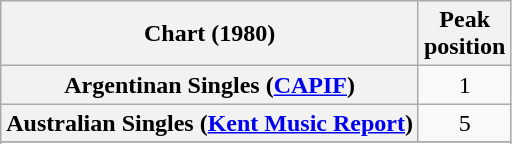<table class="wikitable sortable plainrowheaders" style="text-align:center">
<tr>
<th>Chart (1980)</th>
<th>Peak<br>position</th>
</tr>
<tr>
<th scope="row">Argentinan Singles (<a href='#'>CAPIF</a>)</th>
<td align="center">1</td>
</tr>
<tr>
<th scope="row">Australian Singles (<a href='#'>Kent Music Report</a>)</th>
<td align="center">5</td>
</tr>
<tr>
</tr>
<tr>
</tr>
<tr>
</tr>
<tr>
</tr>
<tr>
</tr>
<tr>
</tr>
<tr>
</tr>
<tr>
</tr>
<tr>
</tr>
</table>
